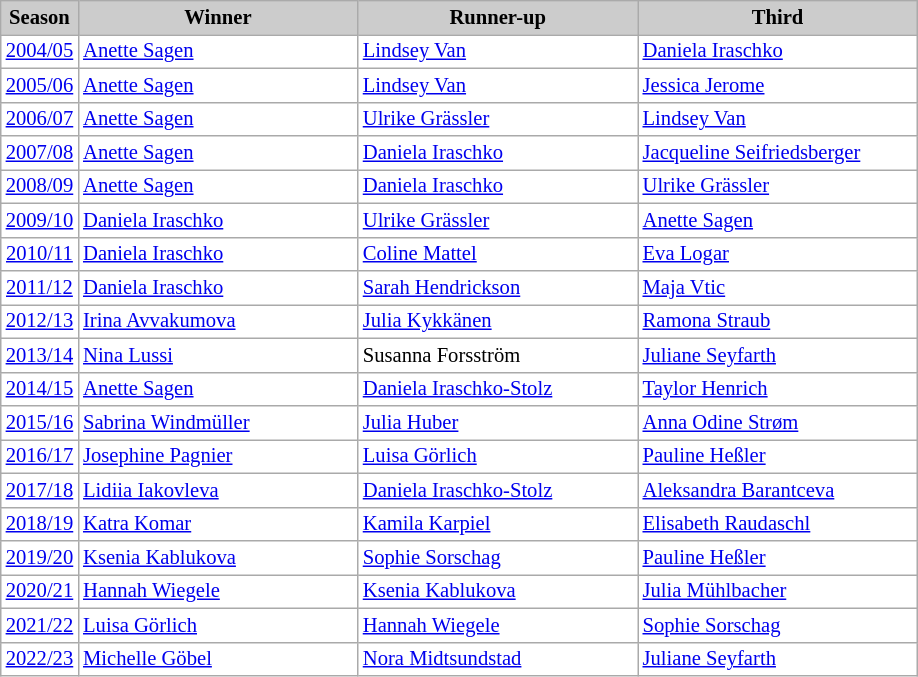<table class="wikitable plainrowheaders" style="background:#fff; font-size:86%; line-height:16px; border:grey solid 1px; border-collapse:collapse;">
<tr style="background:#ccc; text-align:center;">
<th style="background:#ccc;" width="40">Season</th>
<th style="background:#ccc;" width="180">Winner</th>
<th style="background:#ccc;" width="180">Runner-up</th>
<th style="background:#ccc;" width="180">Third</th>
</tr>
<tr>
<td align=center><a href='#'>2004/05</a></td>
<td> <a href='#'>Anette Sagen</a></td>
<td> <a href='#'>Lindsey Van</a></td>
<td> <a href='#'>Daniela Iraschko</a></td>
</tr>
<tr>
<td align=center><a href='#'>2005/06</a></td>
<td> <a href='#'>Anette Sagen</a></td>
<td> <a href='#'>Lindsey Van</a></td>
<td> <a href='#'>Jessica Jerome</a></td>
</tr>
<tr>
<td align=center><a href='#'>2006/07</a></td>
<td> <a href='#'>Anette Sagen</a></td>
<td> <a href='#'>Ulrike Grässler</a></td>
<td> <a href='#'>Lindsey Van</a></td>
</tr>
<tr>
<td align=center><a href='#'>2007/08</a></td>
<td> <a href='#'>Anette Sagen</a></td>
<td> <a href='#'>Daniela Iraschko</a></td>
<td> <a href='#'>Jacqueline Seifriedsberger</a></td>
</tr>
<tr>
<td align=center><a href='#'>2008/09</a></td>
<td> <a href='#'>Anette Sagen</a></td>
<td> <a href='#'>Daniela Iraschko</a></td>
<td> <a href='#'>Ulrike Grässler</a></td>
</tr>
<tr>
<td align=center><a href='#'>2009/10</a></td>
<td> <a href='#'>Daniela Iraschko</a></td>
<td> <a href='#'>Ulrike Grässler</a></td>
<td> <a href='#'>Anette Sagen</a></td>
</tr>
<tr>
<td align=center><a href='#'>2010/11</a></td>
<td> <a href='#'>Daniela Iraschko</a></td>
<td> <a href='#'>Coline Mattel</a></td>
<td> <a href='#'>Eva Logar</a></td>
</tr>
<tr>
<td align=center><a href='#'>2011/12</a></td>
<td> <a href='#'>Daniela Iraschko</a></td>
<td> <a href='#'>Sarah Hendrickson</a></td>
<td> <a href='#'>Maja Vtic</a></td>
</tr>
<tr>
<td align=center><a href='#'>2012/13</a></td>
<td> <a href='#'>Irina Avvakumova</a></td>
<td> <a href='#'>Julia Kykkänen</a></td>
<td> <a href='#'>Ramona Straub</a></td>
</tr>
<tr>
<td align=center><a href='#'>2013/14</a></td>
<td> <a href='#'>Nina Lussi</a></td>
<td> Susanna Forsström</td>
<td> <a href='#'>Juliane Seyfarth</a></td>
</tr>
<tr>
<td align=center><a href='#'>2014/15</a></td>
<td> <a href='#'>Anette Sagen</a></td>
<td> <a href='#'>Daniela Iraschko-Stolz</a></td>
<td> <a href='#'>Taylor Henrich</a></td>
</tr>
<tr>
<td align=center><a href='#'>2015/16</a></td>
<td> <a href='#'>Sabrina Windmüller</a></td>
<td> <a href='#'>Julia Huber</a></td>
<td> <a href='#'>Anna Odine Strøm</a></td>
</tr>
<tr>
<td align=center><a href='#'>2016/17</a></td>
<td> <a href='#'>Josephine Pagnier</a></td>
<td> <a href='#'>Luisa Görlich</a></td>
<td> <a href='#'>Pauline Heßler</a></td>
</tr>
<tr>
<td align=center><a href='#'>2017/18</a></td>
<td> <a href='#'>Lidiia Iakovleva</a></td>
<td> <a href='#'>Daniela Iraschko-Stolz</a></td>
<td> <a href='#'>Aleksandra Barantceva</a></td>
</tr>
<tr>
<td align=center><a href='#'>2018/19</a></td>
<td> <a href='#'>Katra Komar</a></td>
<td> <a href='#'>Kamila Karpiel</a></td>
<td> <a href='#'>Elisabeth Raudaschl</a></td>
</tr>
<tr>
<td align=center><a href='#'>2019/20</a></td>
<td> <a href='#'>Ksenia Kablukova</a></td>
<td> <a href='#'>Sophie Sorschag</a></td>
<td> <a href='#'>Pauline Heßler</a></td>
</tr>
<tr>
<td align=center><a href='#'>2020/21</a></td>
<td> <a href='#'>Hannah Wiegele</a></td>
<td> <a href='#'>Ksenia Kablukova</a></td>
<td> <a href='#'>Julia Mühlbacher</a></td>
</tr>
<tr>
<td align=center><a href='#'>2021/22</a></td>
<td> <a href='#'>Luisa Görlich</a></td>
<td> <a href='#'>Hannah Wiegele</a></td>
<td> <a href='#'>Sophie Sorschag</a></td>
</tr>
<tr>
<td align=center><a href='#'>2022/23</a></td>
<td> <a href='#'>Michelle Göbel</a></td>
<td> <a href='#'>Nora Midtsundstad</a></td>
<td> <a href='#'>Juliane Seyfarth</a></td>
</tr>
</table>
